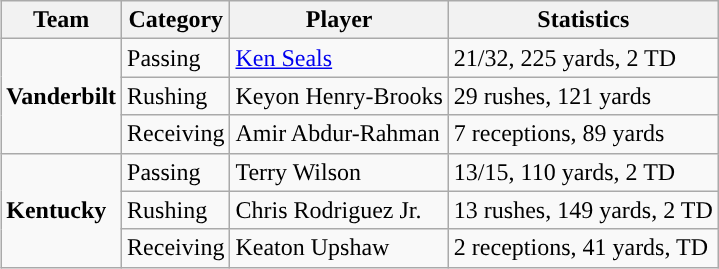<table class="wikitable" style="float: right;">
<tr>
<th>Team</th>
<th>Category</th>
<th>Player</th>
<th>Statistics</th>
</tr>
<tr>
<td rowspan=3><strong>Vanderbilt</strong></td>
<td>Passing</td>
<td><a href='#'>Ken Seals</a></td>
<td>21/32, 225 yards, 2 TD</td>
</tr>
<tr>
<td>Rushing</td>
<td>Keyon Henry-Brooks</td>
<td>29 rushes, 121 yards</td>
</tr>
<tr>
<td>Receiving</td>
<td>Amir Abdur-Rahman</td>
<td>7 receptions, 89 yards</td>
</tr>
<tr>
<td rowspan=3><strong>Kentucky</strong></td>
<td>Passing</td>
<td>Terry Wilson</td>
<td>13/15, 110 yards, 2 TD</td>
</tr>
<tr>
<td>Rushing</td>
<td>Chris Rodriguez Jr.</td>
<td>13 rushes, 149 yards, 2 TD</td>
</tr>
<tr>
<td>Receiving</td>
<td>Keaton Upshaw</td>
<td>2 receptions, 41 yards, TD</td>
</tr>
</table>
